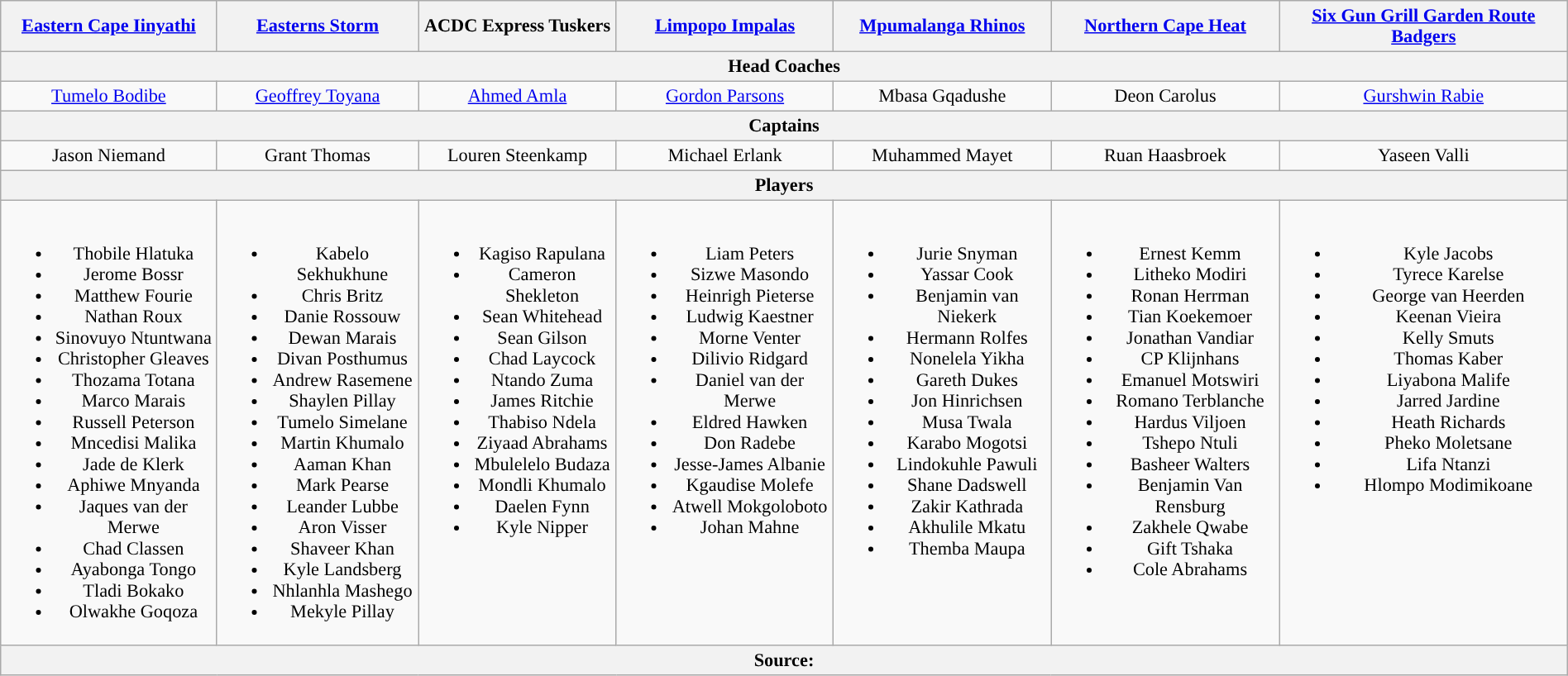<table class="wikitable" style="text-align:center;margin:auto;font-size:93%;">
<tr>
<th><a href='#'>Eastern Cape Iinyathi</a></th>
<th><a href='#'>Easterns Storm</a></th>
<th>ACDC Express Tuskers</th>
<th><a href='#'>Limpopo Impalas</a></th>
<th><a href='#'>Mpumalanga Rhinos</a></th>
<th><a href='#'>Northern Cape Heat</a></th>
<th><a href='#'>Six Gun Grill Garden Route Badgers</a></th>
</tr>
<tr class="sortbottom">
<th style="text-align: center" colspan=7><strong>Head Coaches</strong></th>
</tr>
<tr>
<td><a href='#'>Tumelo Bodibe</a></td>
<td><a href='#'>Geoffrey Toyana</a></td>
<td><a href='#'>Ahmed Amla</a></td>
<td><a href='#'>Gordon Parsons</a></td>
<td>Mbasa Gqadushe</td>
<td>Deon Carolus</td>
<td><a href='#'>Gurshwin Rabie</a></td>
</tr>
<tr class="sortbottom">
<th style="text-align: center" colspan=7><strong>Captains</strong></th>
</tr>
<tr>
<td>Jason Niemand</td>
<td>Grant Thomas</td>
<td>Louren Steenkamp</td>
<td>Michael Erlank</td>
<td>Muhammed Mayet</td>
<td>Ruan Haasbroek</td>
<td>Yaseen Valli</td>
</tr>
<tr>
<th style="text-align: center" colspan=7><strong>Players</strong></th>
</tr>
<tr>
<td valign="top"><br><ul><li>Thobile Hlatuka</li><li>Jerome Bossr</li><li>Matthew Fourie</li><li>Nathan Roux</li><li>Sinovuyo Ntuntwana</li><li>Christopher Gleaves</li><li>Thozama Totana</li><li>Marco Marais</li><li>Russell Peterson</li><li>Mncedisi Malika</li><li>Jade de Klerk</li><li>Aphiwe Mnyanda</li><li>Jaques van der Merwe</li><li>Chad Classen</li><li>Ayabonga Tongo</li><li>Tladi Bokako</li><li>Olwakhe Goqoza</li></ul></td>
<td valign="top"><br><ul><li>Kabelo Sekhukhune</li><li>Chris Britz</li><li>Danie Rossouw</li><li>Dewan Marais</li><li>Divan Posthumus</li><li>Andrew Rasemene</li><li>Shaylen Pillay</li><li>Tumelo Simelane</li><li>Martin Khumalo</li><li>Aaman Khan</li><li>Mark Pearse</li><li>Leander Lubbe</li><li>Aron Visser</li><li>Shaveer Khan</li><li>Kyle Landsberg</li><li>Nhlanhla Mashego</li><li>Mekyle Pillay</li></ul></td>
<td valign="top"><br><ul><li>Kagiso Rapulana</li><li>Cameron Shekleton</li><li>Sean Whitehead</li><li>Sean Gilson</li><li>Chad Laycock</li><li>Ntando Zuma</li><li>James Ritchie</li><li>Thabiso Ndela</li><li>Ziyaad Abrahams</li><li>Mbulelelo Budaza</li><li>Mondli Khumalo</li><li>Daelen Fynn</li><li>Kyle Nipper</li></ul></td>
<td valign="top"><br><ul><li>Liam Peters</li><li>Sizwe Masondo</li><li>Heinrigh Pieterse</li><li>Ludwig Kaestner</li><li>Morne Venter</li><li>Dilivio Ridgard</li><li>Daniel van der Merwe</li><li>Eldred Hawken</li><li>Don Radebe</li><li>Jesse-James Albanie</li><li>Kgaudise Molefe</li><li>Atwell Mokgoloboto</li><li>Johan Mahne</li></ul></td>
<td valign="top"><br><ul><li>Jurie Snyman</li><li>Yassar Cook</li><li>Benjamin van Niekerk</li><li>Hermann Rolfes</li><li>Nonelela Yikha</li><li>Gareth Dukes</li><li>Jon Hinrichsen</li><li>Musa Twala</li><li>Karabo Mogotsi</li><li>Lindokuhle Pawuli</li><li>Shane Dadswell</li><li>Zakir Kathrada</li><li>Akhulile Mkatu</li><li>Themba Maupa</li></ul></td>
<td valign="top"><br><ul><li>Ernest Kemm</li><li>Litheko Modiri</li><li>Ronan Herrman</li><li>Tian Koekemoer</li><li>Jonathan Vandiar</li><li>CP Klijnhans</li><li>Emanuel Motswiri</li><li>Romano Terblanche</li><li>Hardus Viljoen</li><li>Tshepo Ntuli</li><li>Basheer Walters</li><li>Benjamin Van Rensburg</li><li>Zakhele Qwabe</li><li>Gift Tshaka</li><li>Cole Abrahams</li></ul></td>
<td valign="top"><br><ul><li>Kyle Jacobs</li><li>Tyrece Karelse</li><li>George van Heerden</li><li>Keenan Vieira</li><li>Kelly Smuts</li><li>Thomas Kaber</li><li>Liyabona Malife</li><li>Jarred Jardine</li><li>Heath Richards</li><li>Pheko Moletsane</li><li>Lifa Ntanzi</li><li>Hlompo Modimikoane</li></ul></td>
</tr>
<tr>
<th style="text-align: center" colspan=7><strong>Source:</strong></th>
</tr>
</table>
